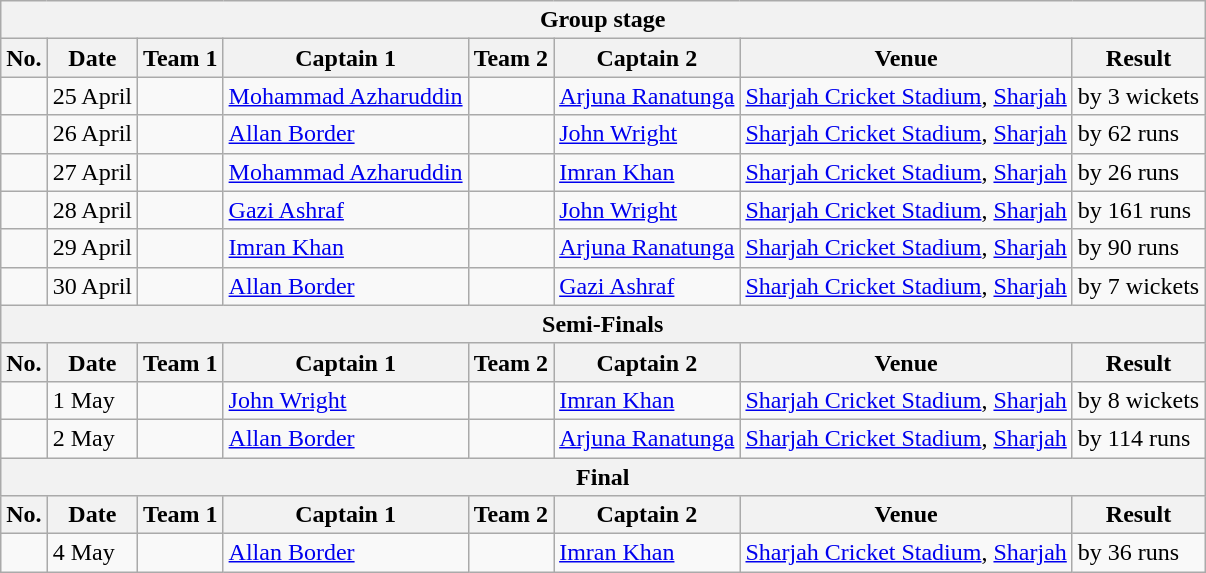<table class="wikitable">
<tr>
<th colspan="9">Group stage</th>
</tr>
<tr>
<th>No.</th>
<th>Date</th>
<th>Team 1</th>
<th>Captain 1</th>
<th>Team 2</th>
<th>Captain 2</th>
<th>Venue</th>
<th>Result</th>
</tr>
<tr>
<td></td>
<td>25 April</td>
<td></td>
<td><a href='#'>Mohammad Azharuddin</a></td>
<td></td>
<td><a href='#'>Arjuna Ranatunga</a></td>
<td><a href='#'>Sharjah Cricket Stadium</a>, <a href='#'>Sharjah</a></td>
<td> by 3 wickets</td>
</tr>
<tr>
<td></td>
<td>26 April</td>
<td></td>
<td><a href='#'>Allan Border</a></td>
<td></td>
<td><a href='#'>John Wright</a></td>
<td><a href='#'>Sharjah Cricket Stadium</a>, <a href='#'>Sharjah</a></td>
<td> by 62 runs</td>
</tr>
<tr>
<td></td>
<td>27 April</td>
<td></td>
<td><a href='#'>Mohammad Azharuddin</a></td>
<td></td>
<td><a href='#'>Imran Khan</a></td>
<td><a href='#'>Sharjah Cricket Stadium</a>, <a href='#'>Sharjah</a></td>
<td> by 26 runs</td>
</tr>
<tr>
<td></td>
<td>28 April</td>
<td></td>
<td><a href='#'>Gazi Ashraf</a></td>
<td></td>
<td><a href='#'>John Wright</a></td>
<td><a href='#'>Sharjah Cricket Stadium</a>, <a href='#'>Sharjah</a></td>
<td> by 161 runs</td>
</tr>
<tr>
<td></td>
<td>29 April</td>
<td></td>
<td><a href='#'>Imran Khan</a></td>
<td></td>
<td><a href='#'>Arjuna Ranatunga</a></td>
<td><a href='#'>Sharjah Cricket Stadium</a>, <a href='#'>Sharjah</a></td>
<td> by 90 runs</td>
</tr>
<tr>
<td></td>
<td>30 April</td>
<td></td>
<td><a href='#'>Allan Border</a></td>
<td></td>
<td><a href='#'>Gazi Ashraf</a></td>
<td><a href='#'>Sharjah Cricket Stadium</a>, <a href='#'>Sharjah</a></td>
<td> by 7 wickets</td>
</tr>
<tr>
<th colspan="9">Semi-Finals</th>
</tr>
<tr>
<th>No.</th>
<th>Date</th>
<th>Team 1</th>
<th>Captain 1</th>
<th>Team 2</th>
<th>Captain 2</th>
<th>Venue</th>
<th>Result</th>
</tr>
<tr>
<td></td>
<td>1 May</td>
<td></td>
<td><a href='#'>John Wright</a></td>
<td></td>
<td><a href='#'>Imran Khan</a></td>
<td><a href='#'>Sharjah Cricket Stadium</a>, <a href='#'>Sharjah</a></td>
<td> by 8 wickets</td>
</tr>
<tr>
<td></td>
<td>2 May</td>
<td></td>
<td><a href='#'>Allan Border</a></td>
<td></td>
<td><a href='#'>Arjuna Ranatunga</a></td>
<td><a href='#'>Sharjah Cricket Stadium</a>, <a href='#'>Sharjah</a></td>
<td> by 114 runs</td>
</tr>
<tr>
<th colspan="9">Final</th>
</tr>
<tr>
<th>No.</th>
<th>Date</th>
<th>Team 1</th>
<th>Captain 1</th>
<th>Team 2</th>
<th>Captain 2</th>
<th>Venue</th>
<th>Result</th>
</tr>
<tr>
<td></td>
<td>4 May</td>
<td></td>
<td><a href='#'>Allan Border</a></td>
<td></td>
<td><a href='#'>Imran Khan</a></td>
<td><a href='#'>Sharjah Cricket Stadium</a>, <a href='#'>Sharjah</a></td>
<td> by 36 runs</td>
</tr>
</table>
